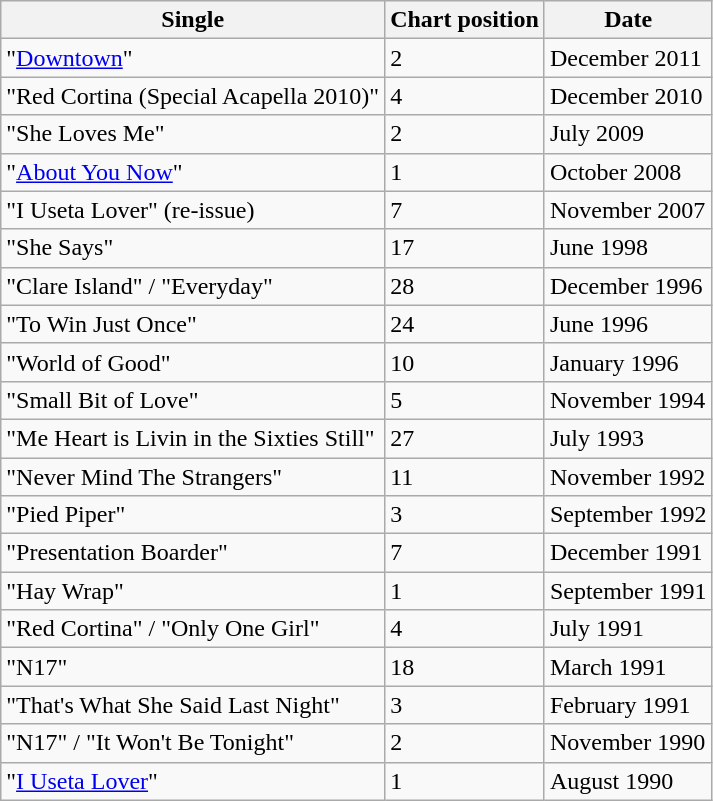<table class="wikitable">
<tr>
<th>Single</th>
<th>Chart position</th>
<th>Date</th>
</tr>
<tr>
<td>"<a href='#'>Downtown</a>"</td>
<td>2</td>
<td>December 2011</td>
</tr>
<tr>
<td>"Red Cortina (Special Acapella 2010)"</td>
<td>4</td>
<td>December 2010</td>
</tr>
<tr>
<td>"She Loves Me"</td>
<td>2</td>
<td>July 2009</td>
</tr>
<tr>
<td>"<a href='#'>About You Now</a>"</td>
<td>1</td>
<td>October 2008</td>
</tr>
<tr>
<td>"I Useta Lover" (re-issue)</td>
<td>7</td>
<td>November 2007</td>
</tr>
<tr>
<td>"She Says"</td>
<td>17</td>
<td>June 1998</td>
</tr>
<tr>
<td>"Clare Island" / "Everyday"</td>
<td>28</td>
<td>December 1996</td>
</tr>
<tr>
<td>"To Win Just Once"</td>
<td>24</td>
<td>June 1996</td>
</tr>
<tr>
<td>"World of Good"</td>
<td>10</td>
<td>January 1996</td>
</tr>
<tr>
<td>"Small Bit of Love"</td>
<td>5</td>
<td>November 1994</td>
</tr>
<tr>
<td>"Me Heart is Livin in the Sixties Still"</td>
<td>27</td>
<td>July 1993</td>
</tr>
<tr>
<td>"Never Mind The Strangers"</td>
<td>11</td>
<td>November 1992</td>
</tr>
<tr>
<td>"Pied Piper"</td>
<td>3</td>
<td>September 1992</td>
</tr>
<tr>
<td>"Presentation Boarder"</td>
<td>7</td>
<td>December 1991</td>
</tr>
<tr>
<td>"Hay Wrap"</td>
<td>1</td>
<td>September 1991</td>
</tr>
<tr>
<td>"Red Cortina" / "Only One Girl"</td>
<td>4</td>
<td>July 1991</td>
</tr>
<tr>
<td>"N17"</td>
<td>18</td>
<td>March 1991</td>
</tr>
<tr>
<td>"That's What She Said Last Night"</td>
<td>3</td>
<td>February 1991</td>
</tr>
<tr>
<td>"N17" / "It Won't Be Tonight"</td>
<td>2</td>
<td>November 1990</td>
</tr>
<tr>
<td>"<a href='#'>I Useta Lover</a>"</td>
<td>1</td>
<td>August 1990</td>
</tr>
</table>
